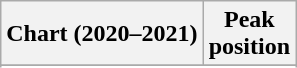<table class="wikitable sortable plainrowheaders" style="text-align:center">
<tr>
<th scope="col">Chart (2020–2021)</th>
<th scope="col">Peak<br>position</th>
</tr>
<tr>
</tr>
<tr>
</tr>
<tr>
</tr>
<tr>
</tr>
<tr>
</tr>
<tr>
</tr>
<tr>
</tr>
</table>
